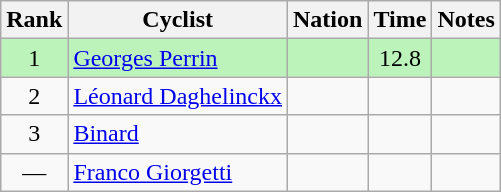<table class="wikitable sortable" style="text-align:center">
<tr>
<th>Rank</th>
<th>Cyclist</th>
<th>Nation</th>
<th>Time</th>
<th>Notes</th>
</tr>
<tr bgcolor=bbf3bb>
<td>1</td>
<td align=left><a href='#'>Georges Perrin</a></td>
<td align=left></td>
<td>12.8</td>
<td></td>
</tr>
<tr>
<td>2</td>
<td align=left><a href='#'>Léonard Daghelinckx</a></td>
<td align=left></td>
<td></td>
<td></td>
</tr>
<tr>
<td>3</td>
<td align=left><a href='#'>Binard</a></td>
<td align=left></td>
<td></td>
<td></td>
</tr>
<tr>
<td data-sort-value=4>—</td>
<td align=left><a href='#'>Franco Giorgetti</a></td>
<td align=left></td>
<td data-sort-value=99.9></td>
<td></td>
</tr>
</table>
